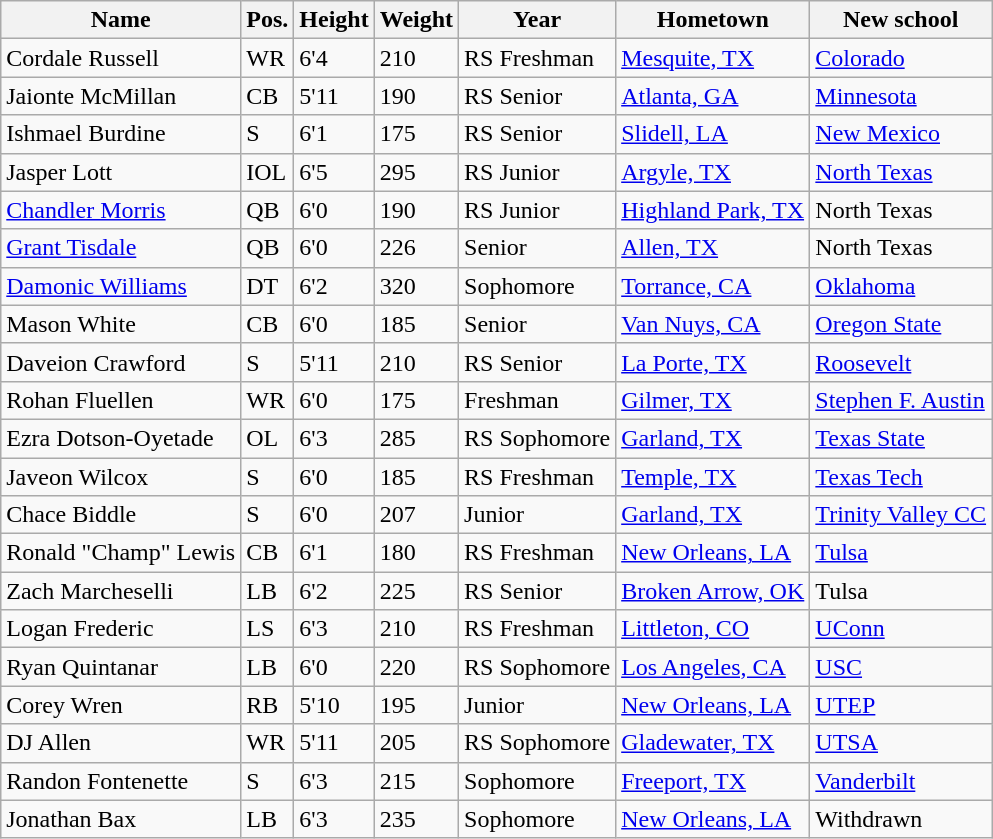<table class="wikitable sortable">
<tr>
<th>Name</th>
<th>Pos.</th>
<th>Height</th>
<th>Weight</th>
<th>Year</th>
<th>Hometown</th>
<th>New school</th>
</tr>
<tr>
<td>Cordale Russell</td>
<td>WR</td>
<td>6'4</td>
<td>210</td>
<td>RS Freshman</td>
<td><a href='#'>Mesquite, TX</a></td>
<td><a href='#'>Colorado</a></td>
</tr>
<tr>
<td>Jaionte McMillan</td>
<td>CB</td>
<td>5'11</td>
<td>190</td>
<td>RS Senior</td>
<td><a href='#'>Atlanta, GA</a></td>
<td><a href='#'>Minnesota</a></td>
</tr>
<tr>
<td>Ishmael Burdine</td>
<td>S</td>
<td>6'1</td>
<td>175</td>
<td>RS Senior</td>
<td><a href='#'>Slidell, LA</a></td>
<td><a href='#'>New Mexico</a></td>
</tr>
<tr>
<td>Jasper Lott</td>
<td>IOL</td>
<td>6'5</td>
<td>295</td>
<td>RS Junior</td>
<td><a href='#'>Argyle, TX</a></td>
<td><a href='#'>North Texas</a></td>
</tr>
<tr>
<td><a href='#'>Chandler Morris</a></td>
<td>QB</td>
<td>6'0</td>
<td>190</td>
<td>RS Junior</td>
<td><a href='#'>Highland Park, TX</a></td>
<td>North Texas</td>
</tr>
<tr>
<td><a href='#'>Grant Tisdale</a></td>
<td>QB</td>
<td>6'0</td>
<td>226</td>
<td>Senior</td>
<td><a href='#'>Allen, TX</a></td>
<td>North Texas</td>
</tr>
<tr>
<td><a href='#'>Damonic Williams</a></td>
<td>DT</td>
<td>6'2</td>
<td>320</td>
<td>Sophomore</td>
<td><a href='#'>Torrance, CA</a></td>
<td><a href='#'>Oklahoma</a></td>
</tr>
<tr>
<td>Mason White</td>
<td>CB</td>
<td>6'0</td>
<td>185</td>
<td>Senior</td>
<td><a href='#'>Van Nuys, CA</a></td>
<td><a href='#'>Oregon State</a></td>
</tr>
<tr>
<td>Daveion Crawford</td>
<td>S</td>
<td>5'11</td>
<td>210</td>
<td>RS Senior</td>
<td><a href='#'>La Porte, TX</a></td>
<td><a href='#'>Roosevelt</a></td>
</tr>
<tr>
<td>Rohan Fluellen</td>
<td>WR</td>
<td>6'0</td>
<td>175</td>
<td>Freshman</td>
<td><a href='#'>Gilmer, TX</a></td>
<td><a href='#'>Stephen F. Austin</a></td>
</tr>
<tr>
<td>Ezra Dotson-Oyetade</td>
<td>OL</td>
<td>6'3</td>
<td>285</td>
<td>RS Sophomore</td>
<td><a href='#'>Garland, TX</a></td>
<td><a href='#'>Texas State</a></td>
</tr>
<tr>
<td>Javeon Wilcox</td>
<td>S</td>
<td>6'0</td>
<td>185</td>
<td>RS Freshman</td>
<td><a href='#'>Temple, TX</a></td>
<td><a href='#'>Texas Tech</a></td>
</tr>
<tr>
<td>Chace Biddle</td>
<td>S</td>
<td>6'0</td>
<td>207</td>
<td>Junior</td>
<td><a href='#'>Garland, TX</a></td>
<td><a href='#'>Trinity Valley CC</a></td>
</tr>
<tr>
<td>Ronald "Champ" Lewis</td>
<td>CB</td>
<td>6'1</td>
<td>180</td>
<td>RS Freshman</td>
<td><a href='#'>New Orleans, LA</a></td>
<td><a href='#'>Tulsa</a></td>
</tr>
<tr>
<td>Zach Marcheselli</td>
<td>LB</td>
<td>6'2</td>
<td>225</td>
<td>RS Senior</td>
<td><a href='#'>Broken Arrow, OK</a></td>
<td>Tulsa</td>
</tr>
<tr>
<td>Logan Frederic</td>
<td>LS</td>
<td>6'3</td>
<td>210</td>
<td>RS Freshman</td>
<td><a href='#'>Littleton, CO</a></td>
<td><a href='#'>UConn</a></td>
</tr>
<tr>
<td>Ryan Quintanar</td>
<td>LB</td>
<td>6'0</td>
<td>220</td>
<td>RS Sophomore</td>
<td><a href='#'>Los Angeles, CA</a></td>
<td><a href='#'>USC</a></td>
</tr>
<tr>
<td>Corey Wren</td>
<td>RB</td>
<td>5'10</td>
<td>195</td>
<td>Junior</td>
<td><a href='#'>New Orleans, LA</a></td>
<td><a href='#'>UTEP</a></td>
</tr>
<tr>
<td>DJ Allen</td>
<td>WR</td>
<td>5'11</td>
<td>205</td>
<td>RS Sophomore</td>
<td><a href='#'>Gladewater, TX</a></td>
<td><a href='#'>UTSA</a></td>
</tr>
<tr>
<td>Randon Fontenette</td>
<td>S</td>
<td>6'3</td>
<td>215</td>
<td>Sophomore</td>
<td><a href='#'>Freeport, TX</a></td>
<td><a href='#'>Vanderbilt</a></td>
</tr>
<tr>
<td>Jonathan Bax</td>
<td>LB</td>
<td>6'3</td>
<td>235</td>
<td>Sophomore</td>
<td><a href='#'>New Orleans, LA</a></td>
<td>Withdrawn</td>
</tr>
</table>
